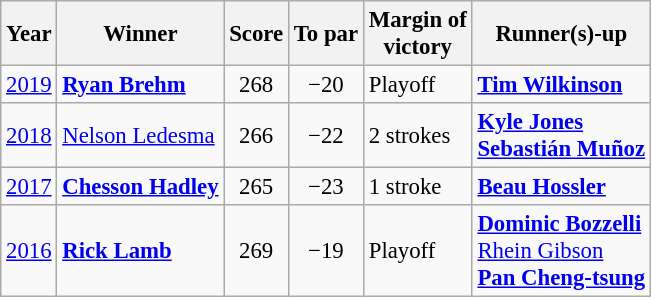<table class=wikitable style=font-size:95%>
<tr>
<th>Year</th>
<th>Winner</th>
<th>Score</th>
<th>To par</th>
<th>Margin of<br>victory</th>
<th>Runner(s)-up</th>
</tr>
<tr>
<td><a href='#'>2019</a></td>
<td> <strong><a href='#'>Ryan Brehm</a></strong></td>
<td align=center>268</td>
<td align=center>−20</td>
<td>Playoff</td>
<td> <strong><a href='#'>Tim Wilkinson</a></strong></td>
</tr>
<tr>
<td><a href='#'>2018</a></td>
<td> <a href='#'>Nelson Ledesma</a></td>
<td align=center>266</td>
<td align=center>−22</td>
<td>2 strokes</td>
<td> <strong><a href='#'>Kyle Jones</a></strong><br> <strong><a href='#'>Sebastián Muñoz</a></strong></td>
</tr>
<tr>
<td><a href='#'>2017</a></td>
<td> <strong><a href='#'>Chesson Hadley</a></strong></td>
<td align=center>265</td>
<td align=center>−23</td>
<td>1 stroke</td>
<td> <strong><a href='#'>Beau Hossler</a></strong></td>
</tr>
<tr>
<td><a href='#'>2016</a></td>
<td> <strong><a href='#'>Rick Lamb</a></strong></td>
<td align=center>269</td>
<td align=center>−19</td>
<td>Playoff</td>
<td> <strong><a href='#'>Dominic Bozzelli</a></strong><br> <a href='#'>Rhein Gibson</a><br> <strong><a href='#'>Pan Cheng-tsung</a></strong></td>
</tr>
</table>
